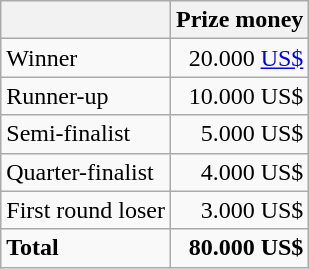<table class="wikitable sortable">
<tr>
<th></th>
<th>Prize money</th>
</tr>
<tr>
<td>Winner</td>
<td style="text-align:right">20.000 <a href='#'>US$</a></td>
</tr>
<tr>
<td>Runner-up</td>
<td style="text-align:right">10.000 US$</td>
</tr>
<tr>
<td>Semi-finalist</td>
<td style="text-align:right">5.000 US$</td>
</tr>
<tr>
<td>Quarter-finalist</td>
<td style="text-align:right">4.000 US$</td>
</tr>
<tr>
<td>First round loser</td>
<td style="text-align:right">3.000 US$</td>
</tr>
<tr>
<td><strong>Total</strong></td>
<td style="text-align:right"><strong>80.000 US$</strong></td>
</tr>
</table>
